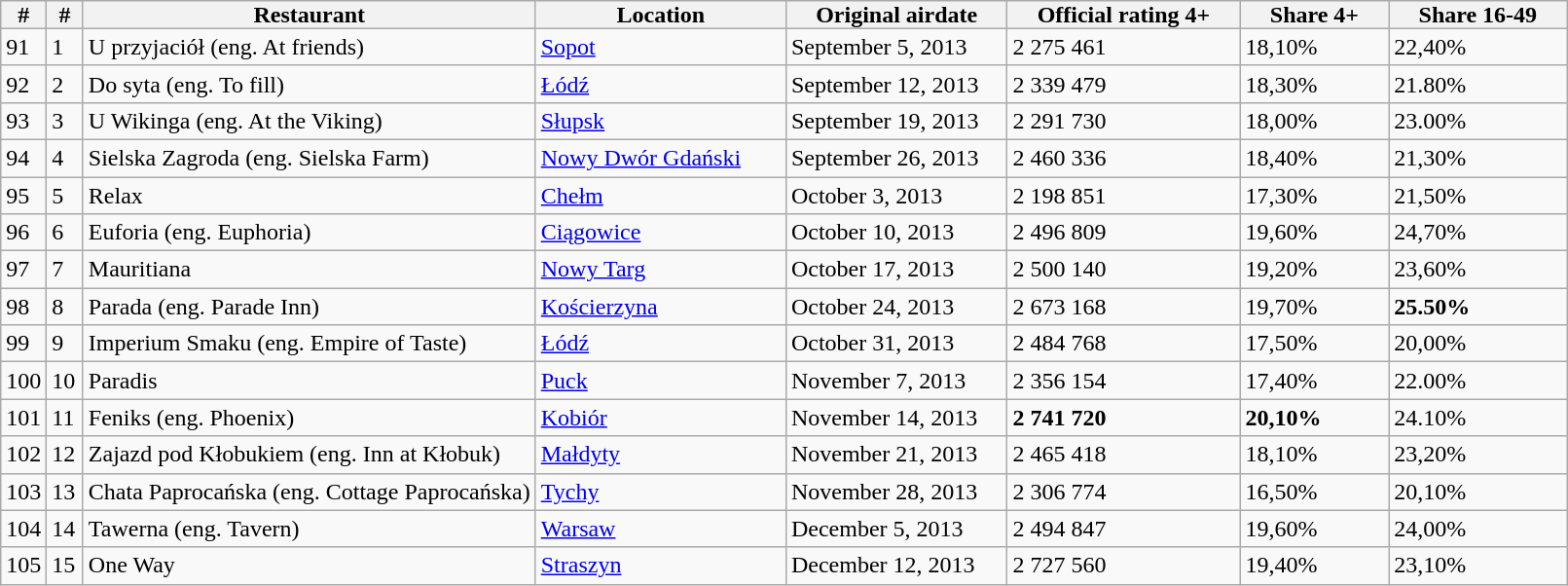<table class=wikitable>
<tr>
<th style="padding: 0px 8px">#</th>
<th style="padding: 0px 8px">#</th>
<th style="padding: 0px 35px">Restaurant</th>
<th style="padding: 0px 55px">Location</th>
<th style="padding: 0px 20px">Original airdate</th>
<th style="padding: 0px 20px">Official rating 4+</th>
<th style="padding: 0px 20px">Share 4+</th>
<th style="padding: 0px 20px">Share 16-49</th>
</tr>
<tr>
<td>91</td>
<td>1</td>
<td>U przyjaciół (eng. At friends)</td>
<td><a href='#'>Sopot</a></td>
<td>September 5, 2013</td>
<td>2 275 461</td>
<td>18,10%</td>
<td>22,40%</td>
</tr>
<tr>
<td>92</td>
<td>2</td>
<td>Do syta (eng. To fill) </td>
<td><a href='#'>Łódź</a></td>
<td>September 12, 2013</td>
<td>2 339 479</td>
<td>18,30%</td>
<td>21.80%</td>
</tr>
<tr>
<td>93</td>
<td>3</td>
<td>U Wikinga (eng. At the Viking) </td>
<td><a href='#'>Słupsk</a></td>
<td>September 19, 2013</td>
<td>2 291 730</td>
<td>18,00%</td>
<td>23.00%</td>
</tr>
<tr>
<td>94</td>
<td>4</td>
<td>Sielska Zagroda (eng. Sielska Farm)</td>
<td><a href='#'>Nowy Dwór Gdański</a></td>
<td>September 26, 2013</td>
<td>2 460 336</td>
<td>18,40%</td>
<td>21,30%</td>
</tr>
<tr>
<td>95</td>
<td>5</td>
<td>Relax </td>
<td><a href='#'>Chełm</a></td>
<td>October 3, 2013</td>
<td>2 198 851</td>
<td>17,30%</td>
<td>21,50%</td>
</tr>
<tr>
<td>96</td>
<td>6</td>
<td>Euforia (eng. Euphoria)</td>
<td><a href='#'>Ciągowice</a></td>
<td>October 10, 2013</td>
<td>2 496 809</td>
<td>19,60%</td>
<td>24,70%</td>
</tr>
<tr>
<td>97</td>
<td>7</td>
<td>Mauritiana </td>
<td><a href='#'>Nowy Targ</a></td>
<td>October 17, 2013</td>
<td>2 500 140</td>
<td>19,20%</td>
<td>23,60%</td>
</tr>
<tr>
<td>98</td>
<td>8</td>
<td>Parada (eng. Parade Inn) </td>
<td><a href='#'>Kościerzyna</a></td>
<td>October 24, 2013</td>
<td>2 673 168</td>
<td>19,70%</td>
<td><strong>25.50%</strong></td>
</tr>
<tr>
<td>99</td>
<td>9</td>
<td>Imperium Smaku (eng. Empire of Taste) </td>
<td><a href='#'>Łódź</a></td>
<td>October 31, 2013</td>
<td>2 484 768</td>
<td>17,50%</td>
<td>20,00%</td>
</tr>
<tr>
<td>100</td>
<td>10</td>
<td>Paradis </td>
<td><a href='#'>Puck</a></td>
<td>November 7, 2013</td>
<td>2 356 154</td>
<td>17,40%</td>
<td>22.00%</td>
</tr>
<tr>
<td>101</td>
<td>11</td>
<td>Feniks (eng. Phoenix) </td>
<td><a href='#'>Kobiór</a></td>
<td>November 14, 2013</td>
<td><strong>2 741 720</strong></td>
<td><strong>20,10%</strong></td>
<td>24.10%</td>
</tr>
<tr>
<td>102</td>
<td>12</td>
<td>Zajazd pod Kłobukiem (eng. Inn at Kłobuk)</td>
<td><a href='#'>Małdyty</a></td>
<td>November 21, 2013</td>
<td>2 465 418</td>
<td>18,10%</td>
<td>23,20%</td>
</tr>
<tr>
<td>103</td>
<td>13</td>
<td>Chata Paprocańska (eng. Cottage Paprocańska) </td>
<td><a href='#'>Tychy</a></td>
<td>November 28, 2013</td>
<td>2 306 774</td>
<td>16,50%</td>
<td>20,10%</td>
</tr>
<tr>
<td>104</td>
<td>14</td>
<td>Tawerna (eng. Tavern) </td>
<td><a href='#'>Warsaw</a></td>
<td>December 5, 2013</td>
<td>2 494 847</td>
<td>19,60%</td>
<td>24,00%</td>
</tr>
<tr>
<td>105</td>
<td>15</td>
<td>One Way </td>
<td><a href='#'>Straszyn</a></td>
<td>December 12, 2013</td>
<td>2 727 560</td>
<td>19,40%</td>
<td>23,10%</td>
</tr>
</table>
